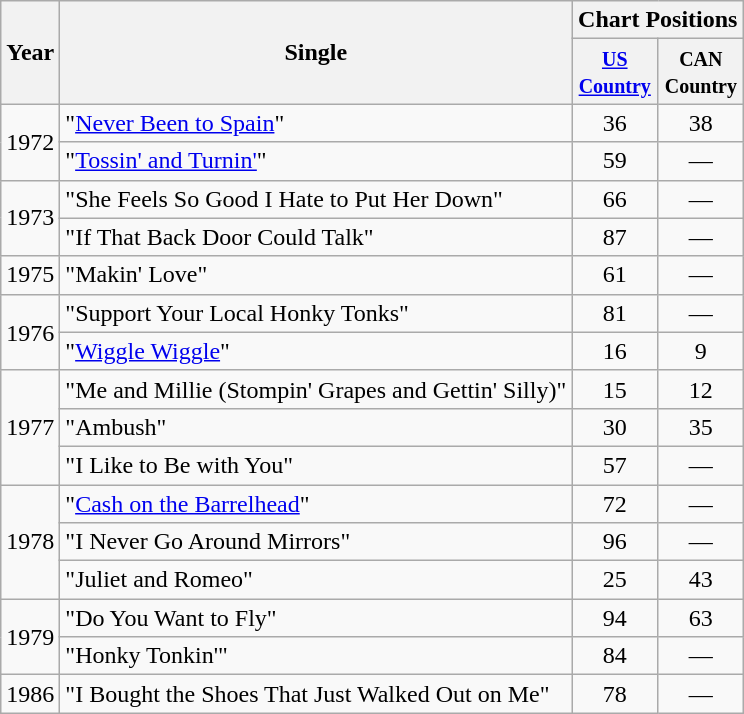<table class="wikitable">
<tr>
<th rowspan="2">Year</th>
<th rowspan="2">Single</th>
<th colspan="2">Chart Positions</th>
</tr>
<tr>
<th width="50"><small><a href='#'>US Country</a></small></th>
<th width="50"><small>CAN Country</small></th>
</tr>
<tr>
<td rowspan=2>1972</td>
<td>"<a href='#'>Never Been to Spain</a>"</td>
<td align=center>36</td>
<td align=center>38</td>
</tr>
<tr>
<td>"<a href='#'>Tossin' and Turnin'</a>"</td>
<td align=center>59</td>
<td align=center>—</td>
</tr>
<tr>
<td rowspan=2>1973</td>
<td>"She Feels So Good I Hate to Put Her Down"</td>
<td align=center>66</td>
<td align=center>—</td>
</tr>
<tr>
<td>"If That Back Door Could Talk"</td>
<td align=center>87</td>
<td align=center>—</td>
</tr>
<tr>
<td>1975</td>
<td>"Makin' Love"</td>
<td align=center>61</td>
<td align=center>—</td>
</tr>
<tr>
<td rowspan=2>1976</td>
<td>"Support Your Local Honky Tonks"</td>
<td align=center>81</td>
<td align=center>—</td>
</tr>
<tr>
<td>"<a href='#'>Wiggle Wiggle</a>"</td>
<td align=center>16</td>
<td align=center>9</td>
</tr>
<tr>
<td rowspan=3>1977</td>
<td>"Me and Millie (Stompin' Grapes and Gettin' Silly)"</td>
<td align=center>15</td>
<td align=center>12</td>
</tr>
<tr>
<td>"Ambush"</td>
<td align=center>30</td>
<td align=center>35</td>
</tr>
<tr>
<td>"I Like to Be with You"</td>
<td align=center>57</td>
<td align=center>—</td>
</tr>
<tr>
<td rowspan=3>1978</td>
<td>"<a href='#'>Cash on the Barrelhead</a>"</td>
<td align=center>72</td>
<td align=center>—</td>
</tr>
<tr>
<td>"I Never Go Around Mirrors"</td>
<td align=center>96</td>
<td align=center>—</td>
</tr>
<tr>
<td>"Juliet and Romeo"</td>
<td align=center>25</td>
<td align=center>43</td>
</tr>
<tr>
<td rowspan=2>1979</td>
<td>"Do You Want to Fly"</td>
<td align=center>94</td>
<td align=center>63</td>
</tr>
<tr>
<td>"Honky Tonkin'"</td>
<td align=center>84</td>
<td align=center>—</td>
</tr>
<tr>
<td>1986</td>
<td>"I Bought the Shoes That Just Walked Out on Me"</td>
<td align=center>78</td>
<td align=center>—</td>
</tr>
</table>
